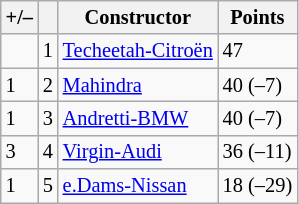<table class="wikitable" style="font-size: 85%">
<tr>
<th scope="col">+/–</th>
<th scope="col"></th>
<th scope="col">Constructor</th>
<th scope="col">Points</th>
</tr>
<tr>
<td align="left"></td>
<td align="center">1</td>
<td> <a href='#'>Techeetah-Citroën</a></td>
<td align="left">47</td>
</tr>
<tr>
<td align="left"> 1</td>
<td align="center">2</td>
<td> <a href='#'>Mahindra</a></td>
<td align="left">40 (–7)</td>
</tr>
<tr>
<td align="left"> 1</td>
<td align="center">3</td>
<td> <a href='#'>Andretti-BMW</a></td>
<td align="left">40 (–7)</td>
</tr>
<tr>
<td align="left"> 3</td>
<td align="center">4</td>
<td> <a href='#'>Virgin-Audi</a></td>
<td align="left">36 (–11)</td>
</tr>
<tr>
<td align="left"> 1</td>
<td align="center">5</td>
<td> <a href='#'>e.Dams-Nissan</a></td>
<td align="left">18 (–29)</td>
</tr>
</table>
